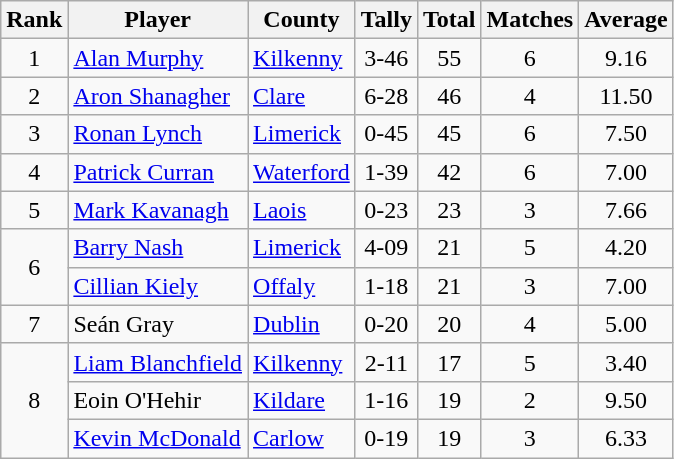<table class="wikitable">
<tr>
<th>Rank</th>
<th>Player</th>
<th>County</th>
<th>Tally</th>
<th>Total</th>
<th>Matches</th>
<th>Average</th>
</tr>
<tr>
<td rowspan=1 align=center>1</td>
<td><a href='#'>Alan Murphy</a></td>
<td><a href='#'>Kilkenny</a></td>
<td align=center>3-46</td>
<td align=center>55</td>
<td align=center>6</td>
<td align=center>9.16</td>
</tr>
<tr>
<td rowspan=1 align=center>2</td>
<td><a href='#'>Aron Shanagher</a></td>
<td><a href='#'>Clare</a></td>
<td align=center>6-28</td>
<td align=center>46</td>
<td align=center>4</td>
<td align=center>11.50</td>
</tr>
<tr>
<td rowspan=1 align=center>3</td>
<td><a href='#'>Ronan Lynch</a></td>
<td><a href='#'>Limerick</a></td>
<td align=center>0-45</td>
<td align=center>45</td>
<td align=center>6</td>
<td align=center>7.50</td>
</tr>
<tr>
<td rowspan=1 align=center>4</td>
<td><a href='#'>Patrick Curran</a></td>
<td><a href='#'>Waterford</a></td>
<td align=center>1-39</td>
<td align=center>42</td>
<td align=center>6</td>
<td align=center>7.00</td>
</tr>
<tr>
<td rowspan=1 align=center>5</td>
<td><a href='#'>Mark Kavanagh</a></td>
<td><a href='#'>Laois</a></td>
<td align=center>0-23</td>
<td align=center>23</td>
<td align=center>3</td>
<td align=center>7.66</td>
</tr>
<tr>
<td rowspan=2 align=center>6</td>
<td><a href='#'>Barry Nash</a></td>
<td><a href='#'>Limerick</a></td>
<td align=center>4-09</td>
<td align=center>21</td>
<td align=center>5</td>
<td align=center>4.20</td>
</tr>
<tr>
<td><a href='#'>Cillian Kiely</a></td>
<td><a href='#'>Offaly</a></td>
<td align=center>1-18</td>
<td align=center>21</td>
<td align=center>3</td>
<td align=center>7.00</td>
</tr>
<tr>
<td rowspan=1 align=center>7</td>
<td>Seán Gray</td>
<td><a href='#'>Dublin</a></td>
<td align=center>0-20</td>
<td align=center>20</td>
<td align=center>4</td>
<td align=center>5.00</td>
</tr>
<tr>
<td rowspan=3 align=center>8</td>
<td><a href='#'>Liam Blanchfield</a></td>
<td><a href='#'>Kilkenny</a></td>
<td align=center>2-11</td>
<td align=center>17</td>
<td align=center>5</td>
<td align=center>3.40</td>
</tr>
<tr>
<td>Eoin O'Hehir</td>
<td><a href='#'>Kildare</a></td>
<td align=center>1-16</td>
<td align=center>19</td>
<td align=center>2</td>
<td align=center>9.50</td>
</tr>
<tr>
<td><a href='#'>Kevin McDonald</a></td>
<td><a href='#'>Carlow</a></td>
<td align=center>0-19</td>
<td align=center>19</td>
<td align=center>3</td>
<td align=center>6.33</td>
</tr>
</table>
